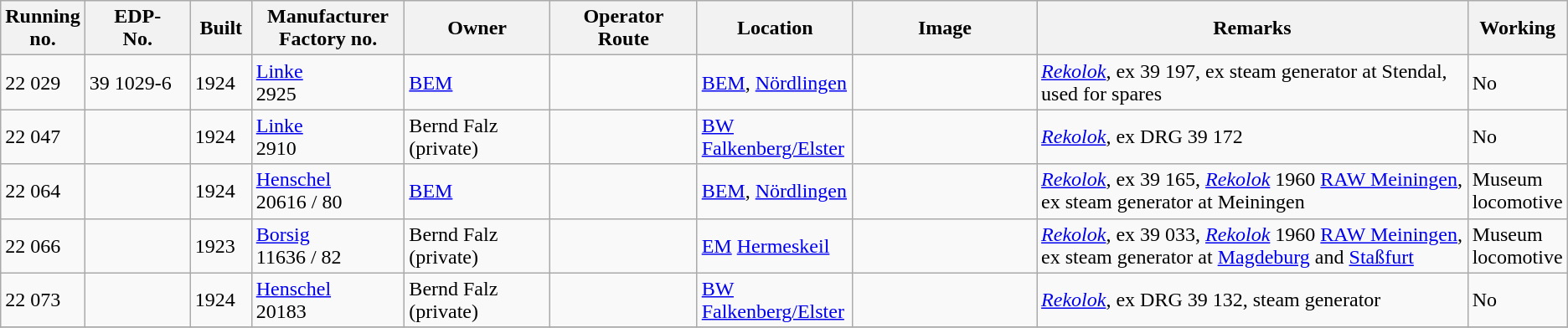<table class="wikitable" style="width="100%"; border:solid 1px #AAAAAA;background:#e3e3e3;">
<tr>
<th width="5%">Running<br>no.</th>
<th width="7%">EDP-<br>No.</th>
<th width="4%">Built</th>
<th width="10%">Manufacturer<br>Factory no.</th>
<th width="10%">Owner</th>
<th width="10%">Operator<br>Route</th>
<th width="10%">Location</th>
<th width="13%">Image</th>
<th width="37%">Remarks</th>
<th width="7%">Working</th>
</tr>
<tr>
<td>22 029</td>
<td>39 1029-6</td>
<td>1924</td>
<td><a href='#'>Linke</a><br>2925</td>
<td><a href='#'>BEM</a></td>
<td></td>
<td><a href='#'>BEM</a>, <a href='#'>Nördlingen</a></td>
<td></td>
<td><em><a href='#'>Rekolok</a></em>, ex 39 197, ex steam generator at Stendal, used for spares</td>
<td>No</td>
</tr>
<tr>
<td>22 047</td>
<td></td>
<td>1924</td>
<td><a href='#'>Linke</a><br>2910</td>
<td>Bernd Falz (private)</td>
<td></td>
<td><a href='#'>BW</a> <a href='#'>Falkenberg/Elster</a></td>
<td></td>
<td><em><a href='#'>Rekolok</a></em>, ex DRG 39 172</td>
<td>No</td>
</tr>
<tr>
<td>22 064</td>
<td></td>
<td>1924</td>
<td><a href='#'>Henschel</a><br>20616 / 80</td>
<td><a href='#'>BEM</a></td>
<td></td>
<td><a href='#'>BEM</a>, <a href='#'>Nördlingen</a></td>
<td></td>
<td><em><a href='#'>Rekolok</a></em>, ex 39 165, <em><a href='#'>Rekolok</a></em> 1960 <a href='#'>RAW Meiningen</a>, ex steam generator at Meiningen</td>
<td>Museum locomotive</td>
</tr>
<tr>
<td>22 066</td>
<td></td>
<td>1923</td>
<td><a href='#'>Borsig</a><br> 11636 / 82</td>
<td>Bernd Falz (private)</td>
<td></td>
<td><a href='#'>EM</a> <a href='#'>Hermeskeil</a></td>
<td></td>
<td><em><a href='#'>Rekolok</a></em>, ex 39 033, <em><a href='#'>Rekolok</a></em> 1960 <a href='#'>RAW Meiningen</a>, ex steam generator at <a href='#'>Magdeburg</a> and <a href='#'>Staßfurt</a></td>
<td>Museum locomotive</td>
</tr>
<tr>
<td>22 073</td>
<td></td>
<td>1924</td>
<td><a href='#'>Henschel</a><br>20183</td>
<td>Bernd Falz (private)</td>
<td></td>
<td><a href='#'>BW</a> <a href='#'>Falkenberg/Elster</a></td>
<td></td>
<td><em><a href='#'>Rekolok</a></em>, ex DRG 39 132, steam generator</td>
<td>No</td>
</tr>
<tr>
</tr>
</table>
